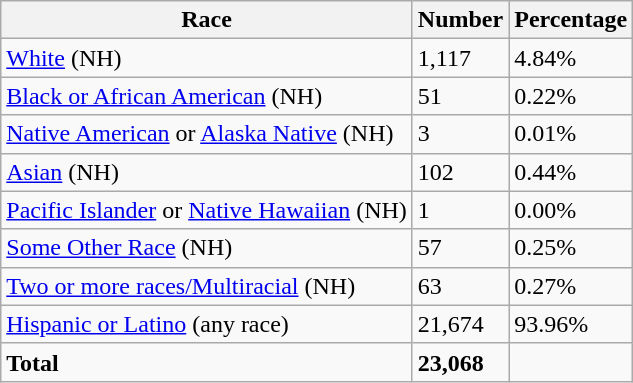<table class="wikitable">
<tr>
<th>Race</th>
<th>Number</th>
<th>Percentage</th>
</tr>
<tr>
<td><a href='#'>White</a> (NH)</td>
<td>1,117</td>
<td>4.84%</td>
</tr>
<tr>
<td><a href='#'>Black or African American</a> (NH)</td>
<td>51</td>
<td>0.22%</td>
</tr>
<tr>
<td><a href='#'>Native American</a> or <a href='#'>Alaska Native</a> (NH)</td>
<td>3</td>
<td>0.01%</td>
</tr>
<tr>
<td><a href='#'>Asian</a> (NH)</td>
<td>102</td>
<td>0.44%</td>
</tr>
<tr>
<td><a href='#'>Pacific Islander</a> or <a href='#'>Native Hawaiian</a> (NH)</td>
<td>1</td>
<td>0.00%</td>
</tr>
<tr>
<td><a href='#'>Some Other Race</a> (NH)</td>
<td>57</td>
<td>0.25%</td>
</tr>
<tr>
<td><a href='#'>Two or more races/Multiracial</a> (NH)</td>
<td>63</td>
<td>0.27%</td>
</tr>
<tr>
<td><a href='#'>Hispanic or Latino</a> (any race)</td>
<td>21,674</td>
<td>93.96%</td>
</tr>
<tr>
<td><strong>Total</strong></td>
<td><strong>23,068</strong></td>
<td></td>
</tr>
</table>
